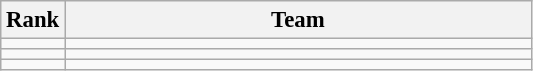<table class="wikitable" style="font-size:95%;">
<tr>
<th>Rank</th>
<th align="left" style="width: 20em">Team</th>
</tr>
<tr>
<td align="center"></td>
<td></td>
</tr>
<tr>
<td align="center"></td>
<td></td>
</tr>
<tr>
<td align="center"></td>
<td></td>
</tr>
</table>
